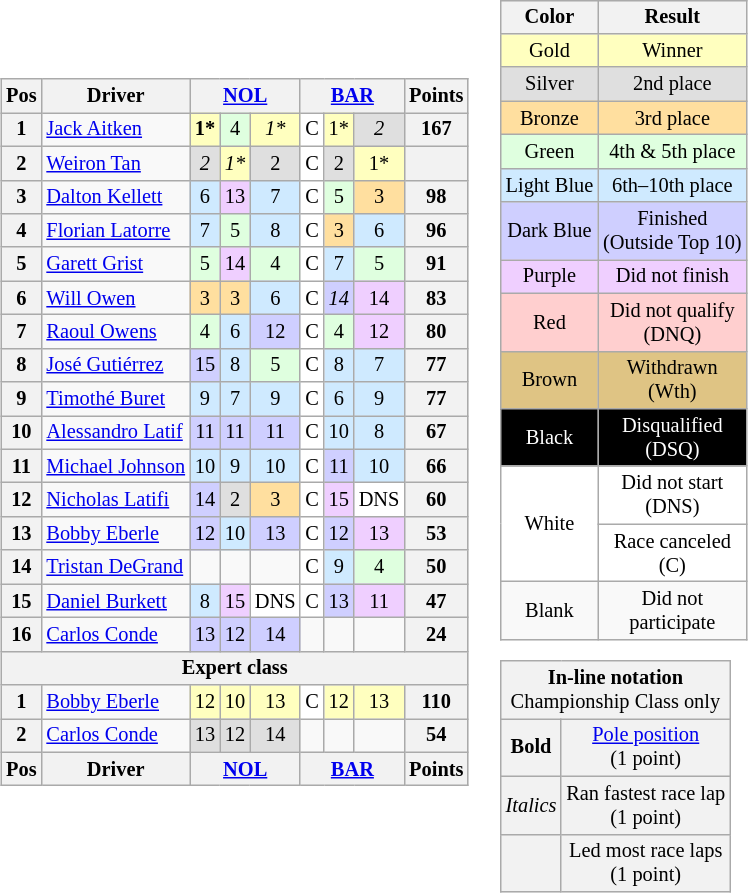<table>
<tr>
<td><br><table class="wikitable" style="font-size:85%; text-align:center">
<tr valign="top">
<th valign="middle">Pos</th>
<th valign="middle">Driver</th>
<th colspan=3><a href='#'>NOL</a></th>
<th colspan=3><a href='#'>BAR</a></th>
<th valign="middle">Points</th>
</tr>
<tr>
<th>1</th>
<td align=left> <a href='#'>Jack Aitken</a></td>
<td style="background:#FFFFBF;"><strong>1*</strong></td>
<td style="background:#DFFFDF;">4</td>
<td style="background:#FFFFBF;"><em>1*</em></td>
<td style="background:#FFFFFF;">C</td>
<td style="background:#FFFFBF;">1*</td>
<td style="background:#DFDFDF;"><em>2</em></td>
<th>167</th>
</tr>
<tr>
<th>2</th>
<td align=left> <a href='#'>Weiron Tan</a></td>
<td style="background:#DFDFDF;"><em>2</em></td>
<td style="background:#FFFFBF;"><em>1*</em></td>
<td style="background:#DFDFDF;">2</td>
<td style="background:#FFFFFF;">C</td>
<td style="background:#DFDFDF;">2</td>
<td style="background:#FFFFBF;">1*</td>
<th></th>
</tr>
<tr>
<th>3</th>
<td align=left> <a href='#'>Dalton Kellett</a></td>
<td style="background:#CFEAFF;">6</td>
<td style="background:#EFCFFF;">13</td>
<td style="background:#CFEAFF;">7</td>
<td style="background:#FFFFFF;">C</td>
<td style="background:#DFFFDF;">5</td>
<td style="background:#FFDF9F;">3</td>
<th>98</th>
</tr>
<tr>
<th>4</th>
<td align=left> <a href='#'>Florian Latorre</a></td>
<td style="background:#CFEAFF;">7</td>
<td style="background:#DFFFDF;">5</td>
<td style="background:#CFEAFF;">8</td>
<td style="background:#FFFFFF;">C</td>
<td style="background:#FFDF9F;">3</td>
<td style="background:#CFEAFF;">6</td>
<th>96</th>
</tr>
<tr>
<th>5</th>
<td align=left> <a href='#'>Garett Grist</a></td>
<td style="background:#DFFFDF;">5</td>
<td style="background:#EFCFFF;">14</td>
<td style="background:#DFFFDF;">4</td>
<td style="background:#FFFFFF;">C</td>
<td style="background:#CFEAFF;">7</td>
<td style="background:#DFFFDF;">5</td>
<th>91</th>
</tr>
<tr>
<th>6</th>
<td align=left> <a href='#'>Will Owen</a></td>
<td style="background:#FFDF9F;">3</td>
<td style="background:#FFDF9F;">3</td>
<td style="background:#CFEAFF;">6</td>
<td style="background:#FFFFFF;">C</td>
<td style="background:#CFCFFF;"><em>14</em></td>
<td style="background:#EFCFFF;">14</td>
<th>83</th>
</tr>
<tr>
<th>7</th>
<td align=left> <a href='#'>Raoul Owens</a></td>
<td style="background:#DFFFDF;">4</td>
<td style="background:#CFEAFF;">6</td>
<td style="background:#CFCFFF;">12</td>
<td style="background:#FFFFFF;">C</td>
<td style="background:#DFFFDF;">4</td>
<td style="background:#EFCFFF;">12</td>
<th>80</th>
</tr>
<tr>
<th>8</th>
<td align=left> <a href='#'>José Gutiérrez</a></td>
<td style="background:#CFCFFF;">15</td>
<td style="background:#CFEAFF;">8</td>
<td style="background:#DFFFDF;">5</td>
<td style="background:#FFFFFF;">C</td>
<td style="background:#CFEAFF;">8</td>
<td style="background:#CFEAFF;">7</td>
<th>77</th>
</tr>
<tr>
<th>9</th>
<td align=left> <a href='#'>Timothé Buret</a></td>
<td style="background:#CFEAFF;">9</td>
<td style="background:#CFEAFF;">7</td>
<td style="background:#CFEAFF;">9</td>
<td style="background:#FFFFFF;">C</td>
<td style="background:#CFEAFF;">6</td>
<td style="background:#CFEAFF;">9</td>
<th>77</th>
</tr>
<tr>
<th>10</th>
<td align=left> <a href='#'>Alessandro Latif</a></td>
<td style="background:#CFCFFF;">11</td>
<td style="background:#CFCFFF;">11</td>
<td style="background:#CFCFFF;">11</td>
<td style="background:#FFFFFF;">C</td>
<td style="background:#CFEAFF;">10</td>
<td style="background:#CFEAFF;">8</td>
<th>67</th>
</tr>
<tr>
<th>11</th>
<td align=left> <a href='#'>Michael Johnson</a></td>
<td style="background:#CFEAFF;">10</td>
<td style="background:#CFEAFF;">9</td>
<td style="background:#CFEAFF;">10</td>
<td style="background:#FFFFFF;">C</td>
<td style="background:#CFCFFF;">11</td>
<td style="background:#CFEAFF;">10</td>
<th>66</th>
</tr>
<tr>
<th>12</th>
<td align=left> <a href='#'>Nicholas Latifi</a></td>
<td style="background:#CFCFFF;">14</td>
<td style="background:#DFDFDF;">2</td>
<td style="background:#FFDF9F;">3</td>
<td style="background:#FFFFFF;">C</td>
<td style="background:#EFCFFF;">15</td>
<td style="background:#FFFFFF;">DNS</td>
<th>60</th>
</tr>
<tr>
<th>13</th>
<td align=left> <a href='#'>Bobby Eberle</a></td>
<td style="background:#CFCFFF;">12</td>
<td style="background:#CFEAFF;">10</td>
<td style="background:#CFCFFF;">13</td>
<td style="background:#FFFFFF;">C</td>
<td style="background:#CFCFFF;">12</td>
<td style="background:#EFCFFF;">13</td>
<th>53</th>
</tr>
<tr>
<th>14</th>
<td align=left> <a href='#'>Tristan DeGrand</a></td>
<td></td>
<td></td>
<td></td>
<td style="background:#FFFFFF;">C</td>
<td style="background:#CFEAFF;">9</td>
<td style="background:#DFFFDF;">4</td>
<th>50</th>
</tr>
<tr>
<th>15</th>
<td align=left> <a href='#'>Daniel Burkett</a></td>
<td style="background:#CFEAFF;">8</td>
<td style="background:#EFCFFF;">15</td>
<td style="background:#FFFFFF;">DNS</td>
<td style="background:#FFFFFF;">C</td>
<td style="background:#CFCFFF;">13</td>
<td style="background:#EFCFFF;">11</td>
<th>47</th>
</tr>
<tr>
<th>16</th>
<td align=left> <a href='#'>Carlos Conde</a></td>
<td style="background:#CFCFFF;">13</td>
<td style="background:#CFCFFF;">12</td>
<td style="background:#CFCFFF;">14</td>
<td></td>
<td></td>
<td></td>
<th>24</th>
</tr>
<tr>
<th colspan=11>Expert class</th>
</tr>
<tr>
<th>1</th>
<td align=left> <a href='#'>Bobby Eberle</a></td>
<td style="background:#FFFFBF;">12</td>
<td style="background:#FFFFBF;">10</td>
<td style="background:#FFFFBF;">13</td>
<td style="background:#FFFFFF;">C</td>
<td style="background:#FFFFBF;">12</td>
<td style="background:#FFFFBF;">13</td>
<th>110</th>
</tr>
<tr>
<th>2</th>
<td align=left> <a href='#'>Carlos Conde</a></td>
<td style="background:#DFDFDF;">13</td>
<td style="background:#DFDFDF;">12</td>
<td style="background:#DFDFDF;">14</td>
<td></td>
<td></td>
<td></td>
<th>54</th>
</tr>
<tr valign="top">
<th valign="middle">Pos</th>
<th valign="middle">Driver</th>
<th colspan=3><a href='#'>NOL</a></th>
<th colspan=3><a href='#'>BAR</a></th>
<th valign="middle">Points</th>
</tr>
</table>
</td>
<td valign="top"><br><table>
<tr>
<td><br><table style="margin-right:0; font-size:85%; text-align:center;" class="wikitable">
<tr>
<th>Color</th>
<th>Result</th>
</tr>
<tr style="background:#FFFFBF;">
<td>Gold</td>
<td>Winner</td>
</tr>
<tr style="background:#DFDFDF;">
<td>Silver</td>
<td>2nd place</td>
</tr>
<tr style="background:#FFDF9F;">
<td>Bronze</td>
<td>3rd place</td>
</tr>
<tr style="background:#DFFFDF;">
<td>Green</td>
<td>4th & 5th place</td>
</tr>
<tr style="background:#CFEAFF;">
<td>Light Blue</td>
<td>6th–10th place</td>
</tr>
<tr style="background:#CFCFFF;">
<td>Dark Blue</td>
<td>Finished<br>(Outside Top 10)</td>
</tr>
<tr style="background:#EFCFFF;">
<td>Purple</td>
<td>Did not finish</td>
</tr>
<tr style="background:#FFCFCF;">
<td>Red</td>
<td>Did not qualify<br>(DNQ)</td>
</tr>
<tr style="background:#DFC484;">
<td>Brown</td>
<td>Withdrawn<br>(Wth)</td>
</tr>
<tr style="background:#000000; color:white;">
<td>Black</td>
<td>Disqualified<br>(DSQ)</td>
</tr>
<tr style="background:#FFFFFF;">
<td rowspan=2>White</td>
<td>Did not start<br>(DNS)</td>
</tr>
<tr style="background:#FFFFFF;">
<td>Race canceled<br>(C)</td>
</tr>
<tr>
<td>Blank</td>
<td>Did not<br>participate</td>
</tr>
</table>
<table style="margin-right:0; font-size:85%; text-align:center;" class="wikitable">
<tr>
<td style="background:#F2F2F2;" align=center colspan=2><strong>In-line notation</strong><br>Championship Class only</td>
</tr>
<tr>
<td style="background:#F2F2F2;" align=center><strong>Bold</strong></td>
<td style="background:#F2F2F2;" align=center><a href='#'>Pole position</a><br>(1 point)</td>
</tr>
<tr>
<td style="background:#F2F2F2;" align=center><em>Italics</em></td>
<td style="background:#F2F2F2;" align=center>Ran fastest race lap<br>(1 point)</td>
</tr>
<tr>
<td style="background:#F2F2F2;" align=center></td>
<td style="background:#F2F2F2;" align=center>Led most race laps<br>(1 point)</td>
</tr>
</table>
</td>
</tr>
</table>
</td>
</tr>
</table>
